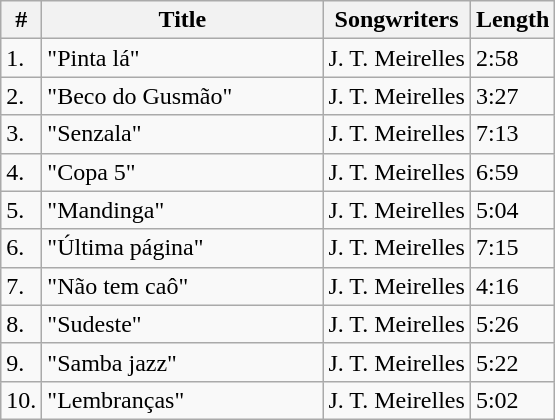<table class="wikitable">
<tr>
<th>#</th>
<th width="180">Title</th>
<th>Songwriters</th>
<th>Length</th>
</tr>
<tr>
<td>1.</td>
<td>"Pinta lá"</td>
<td>J. T. Meirelles</td>
<td>2:58</td>
</tr>
<tr>
<td>2.</td>
<td>"Beco do Gusmão"</td>
<td>J. T. Meirelles</td>
<td>3:27</td>
</tr>
<tr>
<td>3.</td>
<td>"Senzala"</td>
<td>J. T. Meirelles</td>
<td>7:13</td>
</tr>
<tr>
<td>4.</td>
<td>"Copa 5"</td>
<td>J. T. Meirelles</td>
<td>6:59</td>
</tr>
<tr>
<td>5.</td>
<td>"Mandinga"</td>
<td>J. T. Meirelles</td>
<td>5:04</td>
</tr>
<tr>
<td>6.</td>
<td>"Última página"</td>
<td>J. T. Meirelles</td>
<td>7:15</td>
</tr>
<tr>
<td>7.</td>
<td>"Não tem caô"</td>
<td>J. T. Meirelles</td>
<td>4:16</td>
</tr>
<tr>
<td>8.</td>
<td>"Sudeste"</td>
<td>J. T. Meirelles</td>
<td>5:26</td>
</tr>
<tr>
<td>9.</td>
<td>"Samba jazz"</td>
<td>J. T. Meirelles</td>
<td>5:22</td>
</tr>
<tr>
<td>10.</td>
<td>"Lembranças"</td>
<td>J. T. Meirelles</td>
<td>5:02</td>
</tr>
</table>
